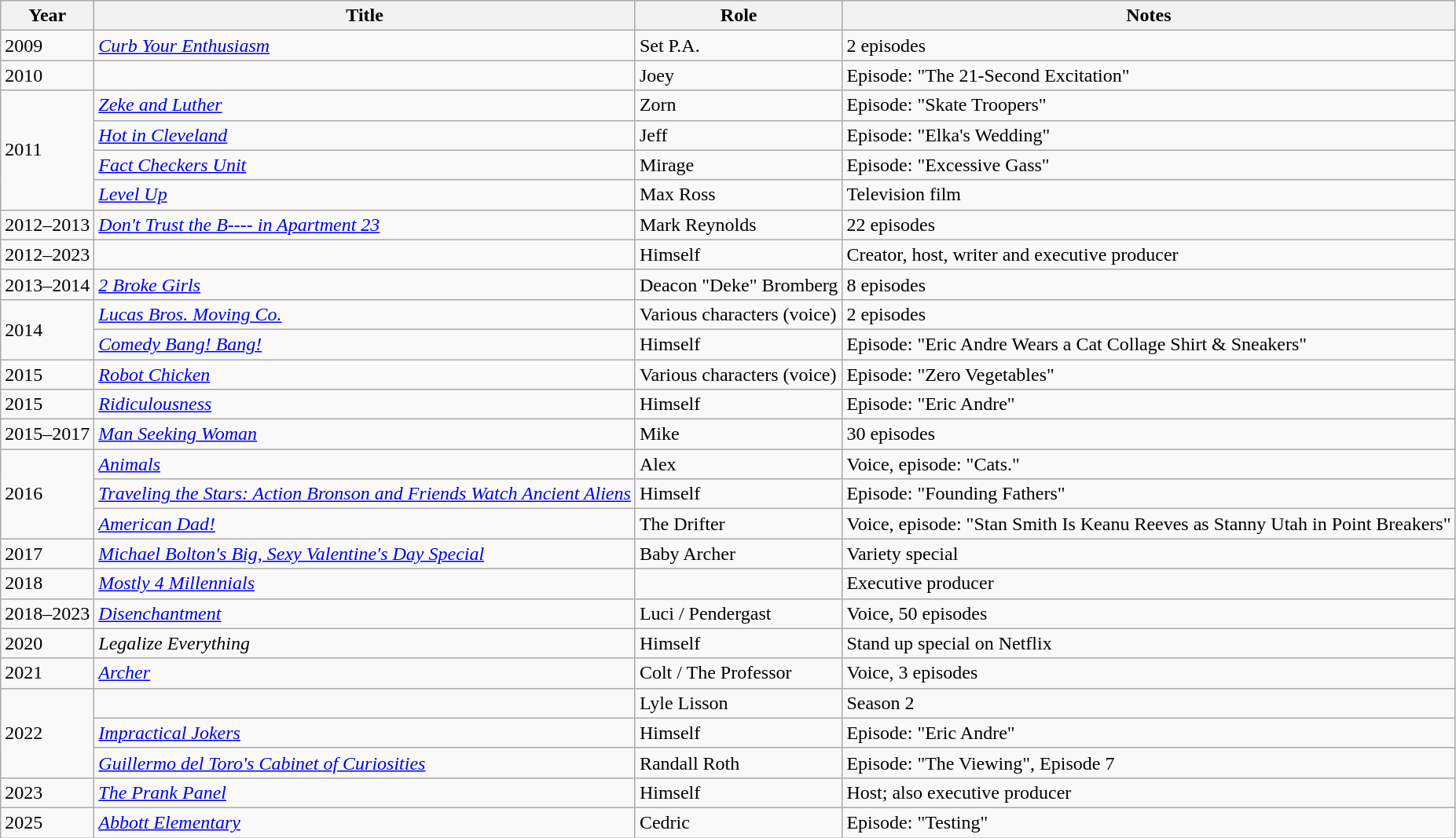<table class="wikitable sortable">
<tr>
<th>Year</th>
<th>Title</th>
<th>Role</th>
<th class="unsortable">Notes</th>
</tr>
<tr>
<td>2009</td>
<td><em><a href='#'>Curb Your Enthusiasm</a></em></td>
<td>Set P.A.</td>
<td>2 episodes</td>
</tr>
<tr>
<td>2010</td>
<td><em></em></td>
<td>Joey</td>
<td>Episode: "The 21-Second Excitation"</td>
</tr>
<tr>
<td rowspan="4">2011</td>
<td><em><a href='#'>Zeke and Luther</a></em></td>
<td>Zorn</td>
<td>Episode: "Skate Troopers"</td>
</tr>
<tr>
<td><em><a href='#'>Hot in Cleveland</a></em></td>
<td>Jeff</td>
<td>Episode: "Elka's Wedding"</td>
</tr>
<tr>
<td><em><a href='#'>Fact Checkers Unit</a></em></td>
<td>Mirage</td>
<td>Episode: "Excessive Gass"</td>
</tr>
<tr>
<td><em><a href='#'>Level Up</a></em></td>
<td>Max Ross</td>
<td>Television film</td>
</tr>
<tr>
<td>2012–2013</td>
<td><em><a href='#'>Don't Trust the B---- in Apartment 23</a></em></td>
<td>Mark Reynolds</td>
<td>22 episodes</td>
</tr>
<tr>
<td>2012–2023</td>
<td><em></em></td>
<td>Himself</td>
<td>Creator, host, writer and executive producer</td>
</tr>
<tr>
<td>2013–2014</td>
<td><em><a href='#'>2 Broke Girls</a></em></td>
<td>Deacon "Deke" Bromberg</td>
<td>8 episodes</td>
</tr>
<tr>
<td rowspan="2">2014</td>
<td><em><a href='#'>Lucas Bros. Moving Co.</a></em></td>
<td>Various characters (voice)</td>
<td>2 episodes</td>
</tr>
<tr>
<td><em><a href='#'>Comedy Bang! Bang!</a></em></td>
<td>Himself</td>
<td>Episode: "Eric Andre Wears a Cat Collage Shirt & Sneakers"</td>
</tr>
<tr>
<td>2015</td>
<td><em><a href='#'>Robot Chicken</a></em></td>
<td>Various characters (voice)</td>
<td>Episode: "Zero Vegetables"</td>
</tr>
<tr>
<td>2015</td>
<td><a href='#'><em>Ridiculousness</em></a></td>
<td>Himself</td>
<td>Episode: "Eric Andre"</td>
</tr>
<tr>
<td>2015–2017</td>
<td><em><a href='#'>Man Seeking Woman</a></em></td>
<td>Mike</td>
<td>30 episodes</td>
</tr>
<tr>
<td rowspan="3">2016</td>
<td><em><a href='#'>Animals</a></em></td>
<td>Alex</td>
<td>Voice, episode: "Cats."</td>
</tr>
<tr>
<td><em><a href='#'>Traveling the Stars: Action Bronson and Friends Watch Ancient Aliens</a></em></td>
<td>Himself</td>
<td>Episode: "Founding Fathers"</td>
</tr>
<tr>
<td><em><a href='#'>American Dad!</a></em></td>
<td>The Drifter</td>
<td>Voice, episode: "Stan Smith Is Keanu Reeves as Stanny Utah in Point Breakers"</td>
</tr>
<tr>
<td>2017</td>
<td><em><a href='#'>Michael Bolton's Big, Sexy Valentine's Day Special</a></em></td>
<td>Baby Archer</td>
<td>Variety special</td>
</tr>
<tr>
<td>2018</td>
<td><em><a href='#'>Mostly 4 Millennials</a></em></td>
<td></td>
<td>Executive producer</td>
</tr>
<tr>
<td>2018–2023</td>
<td><em><a href='#'>Disenchantment</a></em></td>
<td>Luci / Pendergast</td>
<td>Voice, 50 episodes</td>
</tr>
<tr>
<td>2020</td>
<td><em>Legalize Everything</em></td>
<td>Himself</td>
<td>Stand up special on Netflix</td>
</tr>
<tr>
<td>2021</td>
<td><em><a href='#'>Archer</a></em></td>
<td>Colt / The Professor</td>
<td>Voice, 3 episodes</td>
</tr>
<tr>
<td rowspan="3">2022</td>
<td><em></em></td>
<td>Lyle Lisson</td>
<td>Season 2</td>
</tr>
<tr>
<td><em><a href='#'>Impractical Jokers</a></em></td>
<td>Himself</td>
<td>Episode: "Eric Andre"</td>
</tr>
<tr>
<td><em><a href='#'>Guillermo del Toro's Cabinet of Curiosities</a></em></td>
<td>Randall Roth</td>
<td>Episode: "The Viewing", Episode 7</td>
</tr>
<tr>
<td>2023</td>
<td><em><a href='#'>The Prank Panel</a></em></td>
<td>Himself</td>
<td>Host; also executive producer</td>
</tr>
<tr>
<td>2025</td>
<td><em><a href='#'>Abbott Elementary</a></em></td>
<td>Cedric</td>
<td>Episode: "Testing"</td>
</tr>
</table>
